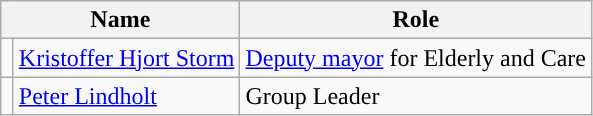<table class="wikitable">
<tr>
<th colspan="2">Name</th>
<th>Role</th>
</tr>
<tr>
<td width="1"></td>
<td><a href='#'>Kristoffer Hjort Storm</a> </td>
<td><a href='#'>Deputy mayor</a> for Elderly and Care</td>
</tr>
<tr>
<td width="1"></td>
<td><a href='#'>Peter Lindholt</a> </td>
<td>Group Leader</td>
</tr>
</table>
